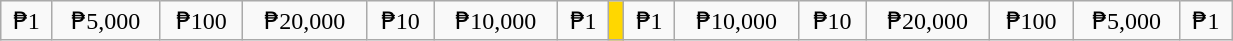<table class="wikitable" style="text-align:center;width:65%;">
<tr>
<td>₱1</td>
<td>₱5,000</td>
<td>₱100</td>
<td>₱20,000</td>
<td>₱10</td>
<td>₱10,000</td>
<td>₱1</td>
<td style="background: gold"></td>
<td>₱1</td>
<td>₱10,000</td>
<td>₱10</td>
<td>₱20,000</td>
<td>₱100</td>
<td>₱5,000</td>
<td>₱1</td>
</tr>
</table>
